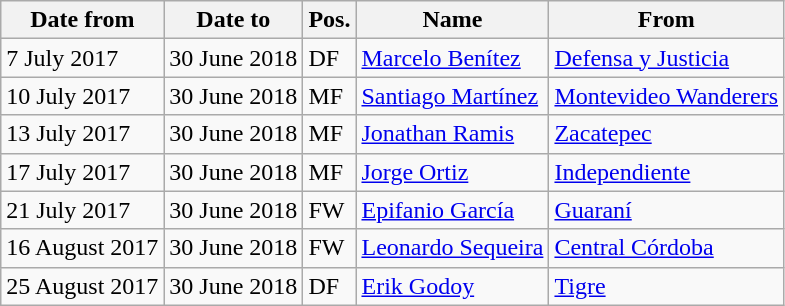<table class="wikitable">
<tr>
<th>Date from</th>
<th>Date to</th>
<th>Pos.</th>
<th>Name</th>
<th>From</th>
</tr>
<tr>
<td>7 July 2017</td>
<td>30 June 2018</td>
<td>DF</td>
<td> <a href='#'>Marcelo Benítez</a></td>
<td> <a href='#'>Defensa y Justicia</a></td>
</tr>
<tr>
<td>10 July 2017</td>
<td>30 June 2018</td>
<td>MF</td>
<td> <a href='#'>Santiago Martínez</a></td>
<td> <a href='#'>Montevideo Wanderers</a></td>
</tr>
<tr>
<td>13 July 2017</td>
<td>30 June 2018</td>
<td>MF</td>
<td> <a href='#'>Jonathan Ramis</a></td>
<td> <a href='#'>Zacatepec</a></td>
</tr>
<tr>
<td>17 July 2017</td>
<td>30 June 2018</td>
<td>MF</td>
<td> <a href='#'>Jorge Ortiz</a></td>
<td> <a href='#'>Independiente</a></td>
</tr>
<tr>
<td>21 July 2017</td>
<td>30 June 2018</td>
<td>FW</td>
<td> <a href='#'>Epifanio García</a></td>
<td> <a href='#'>Guaraní</a></td>
</tr>
<tr>
<td>16 August 2017</td>
<td>30 June 2018</td>
<td>FW</td>
<td> <a href='#'>Leonardo Sequeira</a></td>
<td> <a href='#'>Central Córdoba</a></td>
</tr>
<tr>
<td>25 August 2017</td>
<td>30 June 2018</td>
<td>DF</td>
<td> <a href='#'>Erik Godoy</a></td>
<td> <a href='#'>Tigre</a></td>
</tr>
</table>
